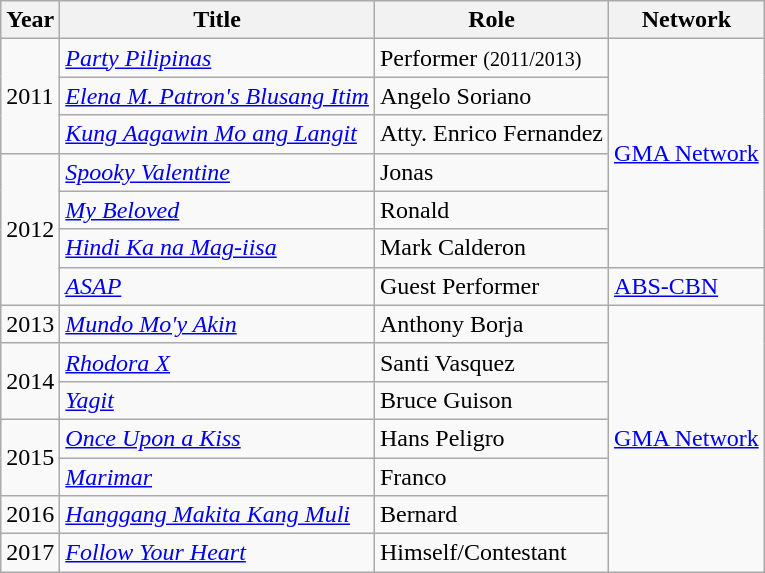<table class="wikitable">
<tr>
<th>Year</th>
<th>Title</th>
<th>Role</th>
<th>Network</th>
</tr>
<tr>
<td rowspan="3">2011</td>
<td><em><a href='#'>Party Pilipinas</a></em></td>
<td>Performer <small> (2011/2013)</small></td>
<td rowspan="6"><a href='#'>GMA Network</a></td>
</tr>
<tr>
<td><em><a href='#'>Elena M. Patron's Blusang Itim</a></em></td>
<td>Angelo Soriano</td>
</tr>
<tr>
<td><em><a href='#'>Kung Aagawin Mo ang Langit</a></em></td>
<td>Atty. Enrico Fernandez</td>
</tr>
<tr>
<td rowspan="4">2012</td>
<td><em><a href='#'>Spooky Valentine</a></em></td>
<td>Jonas</td>
</tr>
<tr>
<td><em><a href='#'>My Beloved</a></em></td>
<td>Ronald</td>
</tr>
<tr>
<td><em><a href='#'>Hindi Ka na Mag-iisa</a></em></td>
<td>Mark Calderon</td>
</tr>
<tr>
<td><em><a href='#'>ASAP</a></em></td>
<td>Guest Performer</td>
<td><a href='#'>ABS-CBN</a></td>
</tr>
<tr>
<td>2013</td>
<td><em><a href='#'>Mundo Mo'y Akin</a></em></td>
<td>Anthony Borja</td>
<td rowspan="8"><a href='#'>GMA Network</a></td>
</tr>
<tr>
<td rowspan="2">2014</td>
<td><em><a href='#'>Rhodora X</a></em></td>
<td>Santi Vasquez</td>
</tr>
<tr>
<td><em><a href='#'>Yagit</a></em></td>
<td>Bruce Guison</td>
</tr>
<tr>
<td rowspan="2">2015</td>
<td><em><a href='#'>Once Upon a Kiss</a></em></td>
<td>Hans Peligro</td>
</tr>
<tr>
<td><em><a href='#'>Marimar</a></em></td>
<td>Franco</td>
</tr>
<tr>
<td>2016</td>
<td><em><a href='#'>Hanggang Makita Kang Muli</a></em></td>
<td>Bernard</td>
</tr>
<tr>
<td>2017</td>
<td><em><a href='#'>Follow Your Heart</a></em></td>
<td>Himself/Contestant</td>
</tr>
</table>
